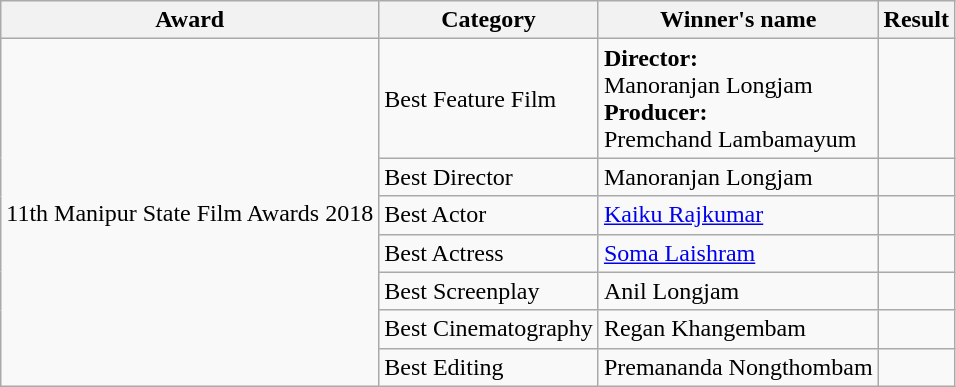<table class="wikitable sortable">
<tr>
<th>Award</th>
<th>Category</th>
<th>Winner's name</th>
<th>Result</th>
</tr>
<tr>
<td rowspan="7">11th Manipur State Film Awards 2018</td>
<td>Best Feature Film</td>
<td><strong>Director:</strong><br>Manoranjan Longjam<br><strong>Producer:</strong><br>Premchand Lambamayum</td>
<td></td>
</tr>
<tr>
<td>Best Director</td>
<td>Manoranjan Longjam</td>
<td></td>
</tr>
<tr>
<td>Best Actor</td>
<td><a href='#'>Kaiku Rajkumar</a></td>
<td></td>
</tr>
<tr>
<td>Best Actress</td>
<td><a href='#'>Soma Laishram</a></td>
<td></td>
</tr>
<tr>
<td>Best Screenplay</td>
<td>Anil Longjam</td>
<td></td>
</tr>
<tr>
<td>Best Cinematography</td>
<td>Regan Khangembam</td>
<td></td>
</tr>
<tr>
<td>Best Editing</td>
<td>Premananda Nongthombam</td>
<td></td>
</tr>
</table>
